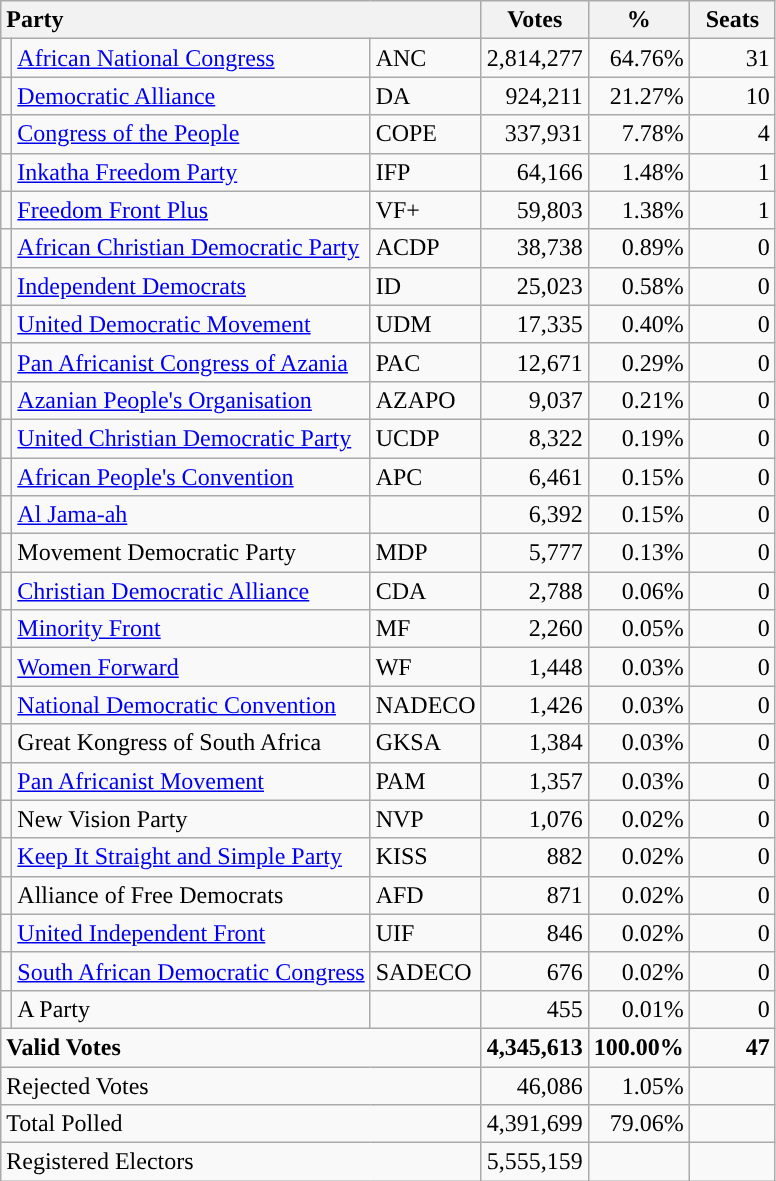<table class="wikitable" border="1" style="text-align:right;">
<tr>
<th style="text-align:left;" colspan=3>Party</th>
<th align=center width="50">Votes</th>
<th align=center width="50">%</th>
<th align=center width="50">Seats</th>
</tr>
<tr>
<td style="background:"></td>
<td align=left><a href='#'>African National Congress</a></td>
<td align=left>ANC</td>
<td>2,814,277</td>
<td>64.76%</td>
<td>31</td>
</tr>
<tr>
<td style="background:"></td>
<td align=left><a href='#'>Democratic Alliance</a></td>
<td align=left>DA</td>
<td>924,211</td>
<td>21.27%</td>
<td>10</td>
</tr>
<tr>
<td style="background:"></td>
<td align=left><a href='#'>Congress of the People</a></td>
<td align=left>COPE</td>
<td>337,931</td>
<td>7.78%</td>
<td>4</td>
</tr>
<tr>
<td style="background:"></td>
<td align=left><a href='#'>Inkatha Freedom Party</a></td>
<td align=left>IFP</td>
<td>64,166</td>
<td>1.48%</td>
<td>1</td>
</tr>
<tr>
<td style="background:"></td>
<td align=left><a href='#'>Freedom Front Plus</a></td>
<td align=left>VF+</td>
<td>59,803</td>
<td>1.38%</td>
<td>1</td>
</tr>
<tr>
<td style="background:"></td>
<td align=left><a href='#'>African Christian Democratic Party</a></td>
<td align=left>ACDP</td>
<td>38,738</td>
<td>0.89%</td>
<td>0</td>
</tr>
<tr>
<td style="background:"></td>
<td align=left><a href='#'>Independent Democrats</a></td>
<td align=left>ID</td>
<td>25,023</td>
<td>0.58%</td>
<td>0</td>
</tr>
<tr>
<td style="background:"></td>
<td align=left><a href='#'>United Democratic Movement</a></td>
<td align=left>UDM</td>
<td>17,335</td>
<td>0.40%</td>
<td>0</td>
</tr>
<tr>
<td style="background:"></td>
<td align=left><a href='#'>Pan Africanist Congress of Azania</a></td>
<td align=left>PAC</td>
<td>12,671</td>
<td>0.29%</td>
<td>0</td>
</tr>
<tr>
<td style="background:"></td>
<td align=left><a href='#'>Azanian People's Organisation</a></td>
<td align=left>AZAPO</td>
<td>9,037</td>
<td>0.21%</td>
<td>0</td>
</tr>
<tr>
<td style="background:"></td>
<td align=left><a href='#'>United Christian Democratic Party</a></td>
<td align=left>UCDP</td>
<td>8,322</td>
<td>0.19%</td>
<td>0</td>
</tr>
<tr>
<td style="background:"></td>
<td align=left><a href='#'>African People's Convention</a></td>
<td align=left>APC</td>
<td>6,461</td>
<td>0.15%</td>
<td>0</td>
</tr>
<tr>
<td style="background:"></td>
<td align=left><a href='#'>Al Jama-ah</a></td>
<td align=left></td>
<td>6,392</td>
<td>0.15%</td>
<td>0</td>
</tr>
<tr>
<td></td>
<td align=left>Movement Democratic Party</td>
<td align=left>MDP</td>
<td>5,777</td>
<td>0.13%</td>
<td>0</td>
</tr>
<tr>
<td style="background:"></td>
<td align=left><a href='#'>Christian Democratic Alliance</a></td>
<td align=left>CDA</td>
<td>2,788</td>
<td>0.06%</td>
<td>0</td>
</tr>
<tr>
<td style="background:"></td>
<td align=left><a href='#'>Minority Front</a></td>
<td align=left>MF</td>
<td>2,260</td>
<td>0.05%</td>
<td>0</td>
</tr>
<tr>
<td style="background:"></td>
<td align=left><a href='#'>Women Forward</a></td>
<td align=left>WF</td>
<td>1,448</td>
<td>0.03%</td>
<td>0</td>
</tr>
<tr>
<td style="background:"></td>
<td align=left><a href='#'>National Democratic Convention</a></td>
<td align=left>NADECO</td>
<td>1,426</td>
<td>0.03%</td>
<td>0</td>
</tr>
<tr>
<td></td>
<td align=left>Great Kongress of South Africa</td>
<td align=left>GKSA</td>
<td>1,384</td>
<td>0.03%</td>
<td>0</td>
</tr>
<tr>
<td style="background:"></td>
<td align=left><a href='#'>Pan Africanist Movement</a></td>
<td align=left>PAM</td>
<td>1,357</td>
<td>0.03%</td>
<td>0</td>
</tr>
<tr>
<td></td>
<td align=left>New Vision Party</td>
<td align=left>NVP</td>
<td>1,076</td>
<td>0.02%</td>
<td>0</td>
</tr>
<tr>
<td style="background:"></td>
<td align=left><a href='#'>Keep It Straight and Simple Party</a></td>
<td align=left>KISS</td>
<td>882</td>
<td>0.02%</td>
<td>0</td>
</tr>
<tr>
<td></td>
<td align=left>Alliance of Free Democrats</td>
<td align=left>AFD</td>
<td>871</td>
<td>0.02%</td>
<td>0</td>
</tr>
<tr>
<td style="background:"></td>
<td align=left><a href='#'>United Independent Front</a></td>
<td align=left>UIF</td>
<td>846</td>
<td>0.02%</td>
<td>0</td>
</tr>
<tr>
<td></td>
<td align=left><a href='#'>South African Democratic Congress</a></td>
<td align=left>SADECO</td>
<td>676</td>
<td>0.02%</td>
<td>0</td>
</tr>
<tr>
<td></td>
<td align=left>A Party</td>
<td align=left></td>
<td>455</td>
<td>0.01%</td>
<td>0</td>
</tr>
<tr style="font-weight:bold">
<td align=left colspan=3>Valid Votes</td>
<td>4,345,613</td>
<td>100.00%</td>
<td>47</td>
</tr>
<tr>
<td align=left colspan=3>Rejected Votes</td>
<td>46,086</td>
<td>1.05%</td>
<td></td>
</tr>
<tr>
<td align=left colspan=3>Total Polled</td>
<td>4,391,699</td>
<td>79.06%</td>
<td></td>
</tr>
<tr>
<td align=left colspan=3>Registered Electors</td>
<td>5,555,159</td>
<td></td>
<td></td>
</tr>
</table>
